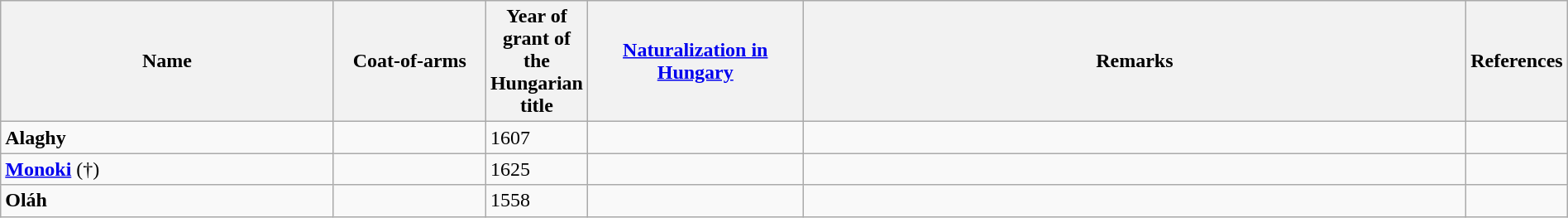<table class="wikitable sortable" style="width: 100%">
<tr>
<th scope="col" width="22%">Name</th>
<th scope="col" class="unsortable" width="10%">Coat-of-arms</th>
<th scope="col" width="5%">Year of grant of the Hungarian title</th>
<th scope="col" width="14%"><a href='#'>Naturalization in Hungary</a></th>
<th scope="col" class="unsortable" width="44%">Remarks</th>
<th scope="col" class="unsortable" width="5%">References</th>
</tr>
<tr>
<td><strong>Alaghy</strong></td>
<td></td>
<td>1607</td>
<td></td>
<td></td>
<td></td>
</tr>
<tr>
<td><strong><a href='#'>Monoki</a></strong> (†)</td>
<td></td>
<td>1625</td>
<td></td>
<td></td>
<td></td>
</tr>
<tr>
<td><strong>Oláh</strong></td>
<td></td>
<td>1558</td>
<td></td>
<td></td>
<td></td>
</tr>
</table>
